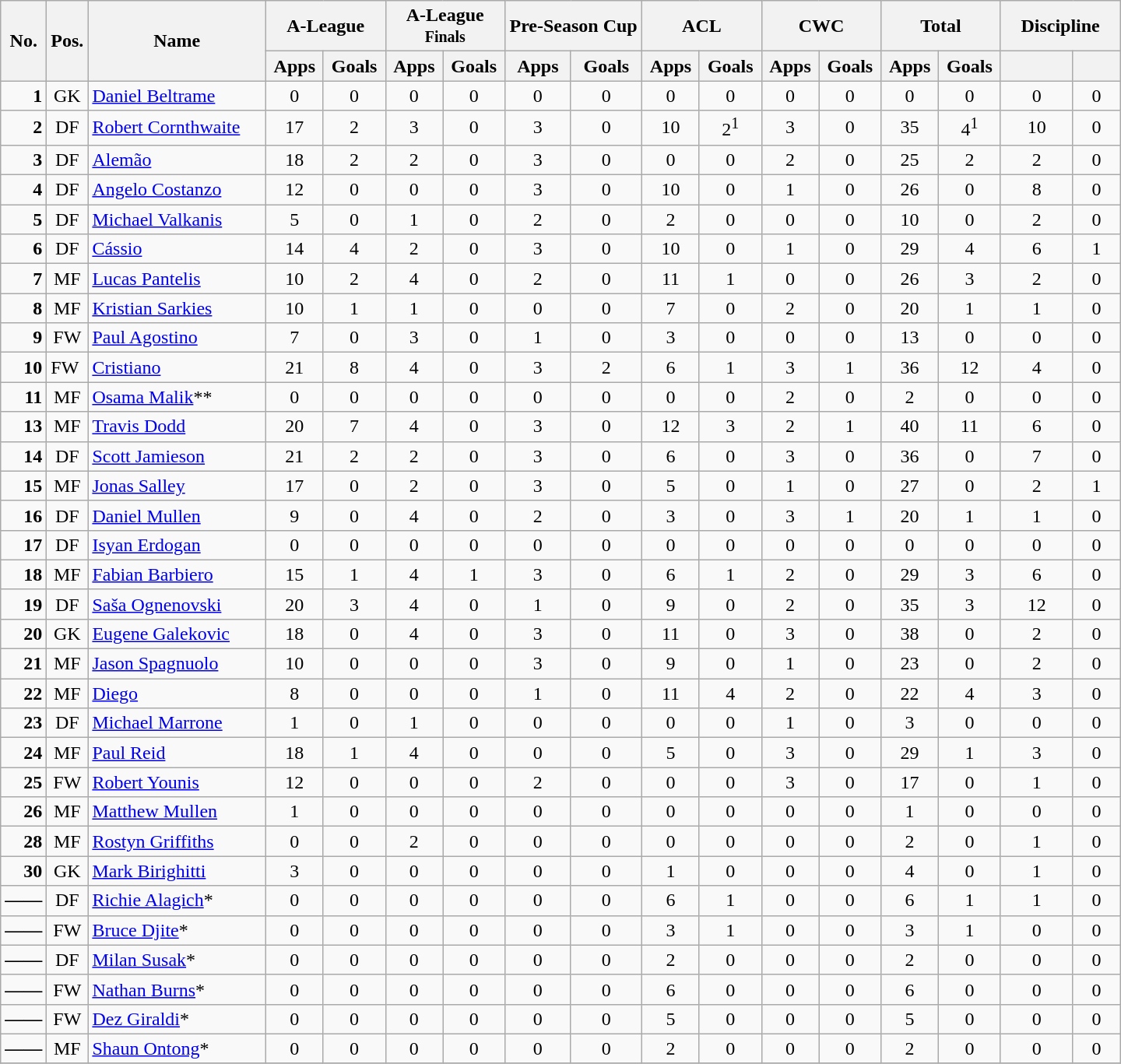<table class="wikitable" style="text-align:center">
<tr>
<th rowspan="2" align="center">No.</th>
<th rowspan="2" align="center">Pos.</th>
<th rowspan="2" width="145">Name</th>
<th colspan="2" width="95">A-League</th>
<th colspan="2" width="95">A-League<br><small>Finals</small></th>
<th colspan="2" width="110">Pre-Season Cup</th>
<th colspan="2" width="95">ACL</th>
<th colspan="2" width="95">CWC</th>
<th colspan="2" width="95">Total</th>
<th colspan="2" width="95">Discipline</th>
</tr>
<tr>
<th>Apps</th>
<th>Goals</th>
<th>Apps</th>
<th>Goals</th>
<th>Apps</th>
<th>Goals</th>
<th>Apps</th>
<th>Goals</th>
<th>Apps</th>
<th>Goals</th>
<th>Apps</th>
<th>Goals</th>
<th></th>
<th></th>
</tr>
<tr>
<td align="right"><strong>1</strong></td>
<td align="center">GK</td>
<td align="left"> <a href='#'>Daniel Beltrame</a></td>
<td>0</td>
<td>0</td>
<td>0</td>
<td>0</td>
<td>0</td>
<td>0</td>
<td>0</td>
<td>0</td>
<td>0</td>
<td>0</td>
<td>0</td>
<td>0</td>
<td>0</td>
<td>0</td>
</tr>
<tr>
<td align="right"><strong>2</strong></td>
<td align="center">DF</td>
<td align="left"> <a href='#'>Robert Cornthwaite</a></td>
<td>17</td>
<td>2</td>
<td>3</td>
<td>0</td>
<td>3</td>
<td>0</td>
<td>10</td>
<td>2<sup>1</sup></td>
<td>3</td>
<td>0</td>
<td>35</td>
<td>4<sup>1</sup></td>
<td>10</td>
<td>0</td>
</tr>
<tr>
<td align="right"><strong>3</strong></td>
<td align="center">DF</td>
<td align="left"> <a href='#'>Alemão</a></td>
<td>18</td>
<td>2</td>
<td>2</td>
<td>0</td>
<td>3</td>
<td>0</td>
<td>0</td>
<td>0</td>
<td>2</td>
<td>0</td>
<td>25</td>
<td>2</td>
<td>2</td>
<td>0</td>
</tr>
<tr>
<td align="right"><strong>4</strong></td>
<td align="center">DF</td>
<td align="left"> <a href='#'>Angelo Costanzo</a></td>
<td>12</td>
<td>0</td>
<td>0</td>
<td>0</td>
<td>3</td>
<td>0</td>
<td>10</td>
<td>0</td>
<td>1</td>
<td>0</td>
<td>26</td>
<td>0</td>
<td>8</td>
<td>0</td>
</tr>
<tr>
<td align="right"><strong>5</strong></td>
<td align="center">DF</td>
<td align="left"> <a href='#'>Michael Valkanis</a></td>
<td>5</td>
<td>0</td>
<td>1</td>
<td>0</td>
<td>2</td>
<td>0</td>
<td>2</td>
<td>0</td>
<td>0</td>
<td>0</td>
<td>10</td>
<td>0</td>
<td>2</td>
<td>0</td>
</tr>
<tr>
<td align="right"><strong>6</strong></td>
<td align="center">DF</td>
<td align="left"> <a href='#'>Cássio</a></td>
<td>14</td>
<td>4</td>
<td>2</td>
<td>0</td>
<td>3</td>
<td>0</td>
<td>10</td>
<td>0</td>
<td>1</td>
<td>0</td>
<td>29</td>
<td>4</td>
<td>6</td>
<td>1</td>
</tr>
<tr>
<td align="right"><strong>7</strong></td>
<td align="center">MF</td>
<td align="left"> <a href='#'>Lucas Pantelis</a></td>
<td>10</td>
<td>2</td>
<td>4</td>
<td>0</td>
<td>2</td>
<td>0</td>
<td>11</td>
<td>1</td>
<td>0</td>
<td>0</td>
<td>26</td>
<td>3</td>
<td>2</td>
<td>0</td>
</tr>
<tr>
<td align="right"><strong>8</strong></td>
<td align="center">MF</td>
<td align="left"> <a href='#'>Kristian Sarkies</a></td>
<td>10</td>
<td>1</td>
<td>1</td>
<td>0</td>
<td>0</td>
<td>0</td>
<td>7</td>
<td>0</td>
<td>2</td>
<td>0</td>
<td>20</td>
<td>1</td>
<td>1</td>
<td>0</td>
</tr>
<tr>
<td align="right"><strong>9</strong></td>
<td align="center">FW</td>
<td align="left"> <a href='#'>Paul Agostino</a></td>
<td>7</td>
<td>0</td>
<td>3</td>
<td>0</td>
<td>1</td>
<td>0</td>
<td>3</td>
<td>0</td>
<td>0</td>
<td>0</td>
<td>13</td>
<td>0</td>
<td>0</td>
<td>0</td>
</tr>
<tr>
<td align="right"><strong>10</strong></td>
<td align="left">FW</td>
<td align="left"> <a href='#'>Cristiano</a></td>
<td>21</td>
<td>8</td>
<td>4</td>
<td>0</td>
<td>3</td>
<td>2</td>
<td>6</td>
<td>1</td>
<td>3</td>
<td>1</td>
<td>36</td>
<td>12</td>
<td>4</td>
<td>0</td>
</tr>
<tr>
<td align="right"><strong>11</strong></td>
<td align="center">MF</td>
<td align="left"> <a href='#'>Osama Malik</a>**</td>
<td>0</td>
<td>0</td>
<td>0</td>
<td>0</td>
<td>0</td>
<td>0</td>
<td>0</td>
<td>0</td>
<td>2</td>
<td>0</td>
<td>2</td>
<td>0</td>
<td>0</td>
<td>0</td>
</tr>
<tr>
<td align="right"><strong>13</strong></td>
<td align="center">MF</td>
<td align="left"> <a href='#'>Travis Dodd</a></td>
<td>20</td>
<td>7</td>
<td>4</td>
<td>0</td>
<td>3</td>
<td>0</td>
<td>12</td>
<td>3</td>
<td>2</td>
<td>1</td>
<td>40</td>
<td>11</td>
<td>6</td>
<td>0</td>
</tr>
<tr>
<td align="right"><strong>14</strong></td>
<td align="center">DF</td>
<td align="left"> <a href='#'>Scott Jamieson</a></td>
<td>21</td>
<td>2</td>
<td>2</td>
<td>0</td>
<td>3</td>
<td>0</td>
<td>6</td>
<td>0</td>
<td>3</td>
<td>0</td>
<td>36</td>
<td>0</td>
<td>7</td>
<td>0</td>
</tr>
<tr>
<td align="right"><strong>15</strong></td>
<td align="center">MF</td>
<td align="left"> <a href='#'>Jonas Salley</a></td>
<td>17</td>
<td>0</td>
<td>2</td>
<td>0</td>
<td>3</td>
<td>0</td>
<td>5</td>
<td>0</td>
<td>1</td>
<td>0</td>
<td>27</td>
<td>0</td>
<td>2</td>
<td>1</td>
</tr>
<tr>
<td align="right"><strong>16</strong></td>
<td align="center">DF</td>
<td align="left"> <a href='#'>Daniel Mullen</a></td>
<td>9</td>
<td>0</td>
<td>4</td>
<td>0</td>
<td>2</td>
<td>0</td>
<td>3</td>
<td>0</td>
<td>3</td>
<td>1</td>
<td>20</td>
<td>1</td>
<td>1</td>
<td>0</td>
</tr>
<tr>
<td align="right"><strong>17</strong></td>
<td align="center">DF</td>
<td align="left"> <a href='#'>Isyan Erdogan</a></td>
<td>0</td>
<td>0</td>
<td>0</td>
<td>0</td>
<td>0</td>
<td>0</td>
<td>0</td>
<td>0</td>
<td>0</td>
<td>0</td>
<td>0</td>
<td>0</td>
<td>0</td>
<td>0</td>
</tr>
<tr>
<td align="right"><strong>18</strong></td>
<td align="center">MF</td>
<td align="left"> <a href='#'>Fabian Barbiero</a></td>
<td>15</td>
<td>1</td>
<td>4</td>
<td>1</td>
<td>3</td>
<td>0</td>
<td>6</td>
<td>1</td>
<td>2</td>
<td>0</td>
<td>29</td>
<td>3</td>
<td>6</td>
<td>0</td>
</tr>
<tr>
<td align="right"><strong>19</strong></td>
<td align="center">DF</td>
<td align="left"> <a href='#'>Saša Ognenovski</a></td>
<td>20</td>
<td>3</td>
<td>4</td>
<td>0</td>
<td>1</td>
<td>0</td>
<td>9</td>
<td>0</td>
<td>2</td>
<td>0</td>
<td>35</td>
<td>3</td>
<td>12</td>
<td>0</td>
</tr>
<tr>
<td align="right"><strong>20</strong></td>
<td align="center">GK</td>
<td align="left"> <a href='#'>Eugene Galekovic</a></td>
<td>18</td>
<td>0</td>
<td>4</td>
<td>0</td>
<td>3</td>
<td>0</td>
<td>11</td>
<td>0</td>
<td>3</td>
<td>0</td>
<td>38</td>
<td>0</td>
<td>2</td>
<td>0</td>
</tr>
<tr>
<td align="right"><strong>21</strong></td>
<td align="center">MF</td>
<td align="left"> <a href='#'>Jason Spagnuolo</a></td>
<td>10</td>
<td>0</td>
<td>0</td>
<td>0</td>
<td>3</td>
<td>0</td>
<td>9</td>
<td>0</td>
<td>1</td>
<td>0</td>
<td>23</td>
<td>0</td>
<td>2</td>
<td>0</td>
</tr>
<tr>
<td align="right"><strong>22</strong></td>
<td align="center">MF</td>
<td align="left"> <a href='#'>Diego</a></td>
<td>8</td>
<td>0</td>
<td>0</td>
<td>0</td>
<td>1</td>
<td>0</td>
<td>11</td>
<td>4</td>
<td>2</td>
<td>0</td>
<td>22</td>
<td>4</td>
<td>3</td>
<td>0</td>
</tr>
<tr>
<td align="right"><strong>23</strong></td>
<td align="center">DF</td>
<td align="left"> <a href='#'>Michael Marrone</a></td>
<td>1</td>
<td>0</td>
<td>1</td>
<td>0</td>
<td>0</td>
<td>0</td>
<td>0</td>
<td>0</td>
<td>1</td>
<td>0</td>
<td>3</td>
<td>0</td>
<td>0</td>
<td>0</td>
</tr>
<tr>
<td align="right"><strong>24</strong></td>
<td align="center">MF</td>
<td align="left"> <a href='#'>Paul Reid</a></td>
<td>18</td>
<td>1</td>
<td>4</td>
<td>0</td>
<td>0</td>
<td>0</td>
<td>5</td>
<td>0</td>
<td>3</td>
<td>0</td>
<td>29</td>
<td>1</td>
<td>3</td>
<td>0</td>
</tr>
<tr>
<td align="right"><strong>25</strong></td>
<td align="center">FW</td>
<td align="left"> <a href='#'>Robert Younis</a></td>
<td>12</td>
<td>0</td>
<td>0</td>
<td>0</td>
<td>2</td>
<td>0</td>
<td>0</td>
<td>0</td>
<td>3</td>
<td>0</td>
<td>17</td>
<td>0</td>
<td>1</td>
<td>0</td>
</tr>
<tr>
<td align="right"><strong>26</strong></td>
<td align="center">MF</td>
<td align="left"> <a href='#'>Matthew Mullen</a></td>
<td>1</td>
<td>0</td>
<td>0</td>
<td>0</td>
<td>0</td>
<td>0</td>
<td>0</td>
<td>0</td>
<td>0</td>
<td>0</td>
<td>1</td>
<td>0</td>
<td>0</td>
<td>0</td>
</tr>
<tr>
<td align="right"><strong>28</strong></td>
<td align="center">MF</td>
<td align="left"> <a href='#'>Rostyn Griffiths</a></td>
<td>0</td>
<td>0</td>
<td>2</td>
<td>0</td>
<td>0</td>
<td>0</td>
<td>0</td>
<td>0</td>
<td>0</td>
<td>0</td>
<td>2</td>
<td>0</td>
<td>1</td>
<td>0</td>
</tr>
<tr>
<td align="right"><strong>30</strong></td>
<td align="center">GK</td>
<td align="left"> <a href='#'>Mark Birighitti</a></td>
<td>3</td>
<td>0</td>
<td>0</td>
<td>0</td>
<td>0</td>
<td>0</td>
<td>1</td>
<td>0</td>
<td>0</td>
<td>0</td>
<td>4</td>
<td>0</td>
<td>1</td>
<td>0</td>
</tr>
<tr>
<td align="right"><strong>——</strong></td>
<td align="center">DF</td>
<td align="left"> <a href='#'>Richie Alagich</a>*</td>
<td>0</td>
<td>0</td>
<td>0</td>
<td>0</td>
<td>0</td>
<td>0</td>
<td>6</td>
<td>1</td>
<td>0</td>
<td>0</td>
<td>6</td>
<td>1</td>
<td>1</td>
<td>0</td>
</tr>
<tr>
<td align="right"><strong>——</strong></td>
<td align="center">FW</td>
<td align="left"> <a href='#'>Bruce Djite</a>*</td>
<td>0</td>
<td>0</td>
<td>0</td>
<td>0</td>
<td>0</td>
<td>0</td>
<td>3</td>
<td>1</td>
<td>0</td>
<td>0</td>
<td>3</td>
<td>1</td>
<td>0</td>
<td>0</td>
</tr>
<tr>
<td align="right"><strong>——</strong></td>
<td align="center">DF</td>
<td align="left"> <a href='#'>Milan Susak</a>*</td>
<td>0</td>
<td>0</td>
<td>0</td>
<td>0</td>
<td>0</td>
<td>0</td>
<td>2</td>
<td>0</td>
<td>0</td>
<td>0</td>
<td>2</td>
<td>0</td>
<td>0</td>
<td>0</td>
</tr>
<tr>
<td align="right"><strong>——</strong></td>
<td align="center">FW</td>
<td align="left"> <a href='#'>Nathan Burns</a>*</td>
<td>0</td>
<td>0</td>
<td>0</td>
<td>0</td>
<td>0</td>
<td>0</td>
<td>6</td>
<td>0</td>
<td>0</td>
<td>0</td>
<td>6</td>
<td>0</td>
<td>0</td>
<td>0</td>
</tr>
<tr>
<td align="right"><strong>——</strong></td>
<td align="center">FW</td>
<td align="left"> <a href='#'>Dez Giraldi</a>*</td>
<td>0</td>
<td>0</td>
<td>0</td>
<td>0</td>
<td>0</td>
<td>0</td>
<td>5</td>
<td>0</td>
<td>0</td>
<td>0</td>
<td>5</td>
<td>0</td>
<td>0</td>
<td>0</td>
</tr>
<tr>
<td align="right"><strong>——</strong></td>
<td align="center">MF</td>
<td align="left"> <a href='#'>Shaun Ontong</a>*</td>
<td>0</td>
<td>0</td>
<td>0</td>
<td>0</td>
<td>0</td>
<td>0</td>
<td>2</td>
<td>0</td>
<td>0</td>
<td>0</td>
<td>2</td>
<td>0</td>
<td>0</td>
<td>0</td>
</tr>
<tr>
</tr>
</table>
